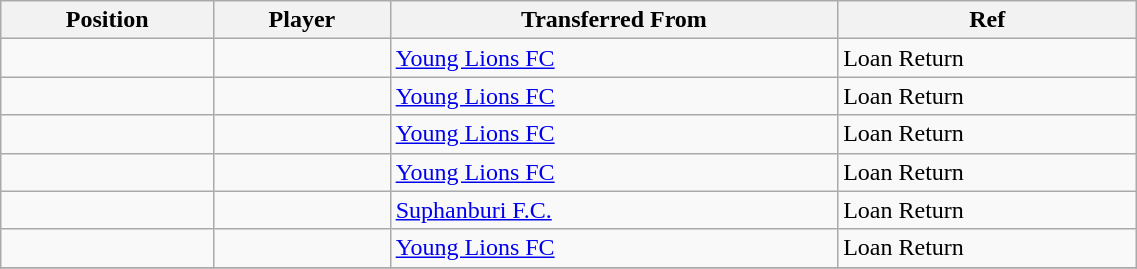<table class="wikitable sortable" style="width:60%; text-align:center; font-size:100%; text-align:left;">
<tr>
<th><strong>Position</strong></th>
<th><strong>Player</strong></th>
<th><strong>Transferred From</strong></th>
<th><strong>Ref</strong></th>
</tr>
<tr>
<td></td>
<td></td>
<td> <a href='#'>Young Lions FC</a></td>
<td>Loan Return</td>
</tr>
<tr>
<td></td>
<td></td>
<td> <a href='#'>Young Lions FC</a></td>
<td>Loan Return</td>
</tr>
<tr>
<td></td>
<td></td>
<td> <a href='#'>Young Lions FC</a></td>
<td>Loan Return </td>
</tr>
<tr>
<td></td>
<td></td>
<td> <a href='#'>Young Lions FC</a></td>
<td>Loan Return</td>
</tr>
<tr>
<td></td>
<td></td>
<td> <a href='#'>Suphanburi F.C.</a></td>
<td>Loan Return</td>
</tr>
<tr>
<td></td>
<td></td>
<td> <a href='#'>Young Lions FC</a></td>
<td>Loan Return </td>
</tr>
<tr>
</tr>
</table>
